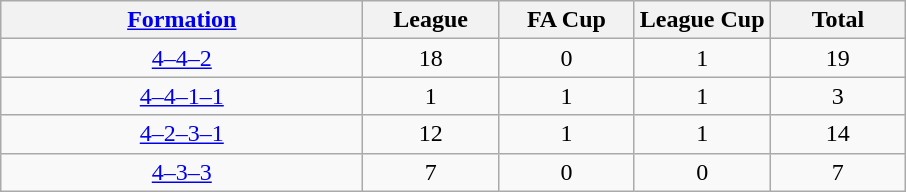<table class="wikitable">
<tr>
<th><a href='#'>Formation</a></th>
<th width=15%>League</th>
<th width=15%>FA Cup</th>
<th width=15%>League Cup</th>
<th width=15%>Total</th>
</tr>
<tr>
<td align="center"><a href='#'>4–4–2</a></td>
<td align="center">18</td>
<td align="center">0</td>
<td align="center">1</td>
<td align="center">19</td>
</tr>
<tr>
<td align="center"><a href='#'>4–4–1–1</a></td>
<td align="center">1</td>
<td align="center">1</td>
<td align="center">1</td>
<td align="center">3</td>
</tr>
<tr>
<td align="center"><a href='#'>4–2–3–1</a></td>
<td align="center">12</td>
<td align="center">1</td>
<td align="center">1</td>
<td align="center">14</td>
</tr>
<tr>
<td align="center"><a href='#'>4–3–3</a></td>
<td align="center">7</td>
<td align="center">0</td>
<td align="center">0</td>
<td align="center">7</td>
</tr>
</table>
